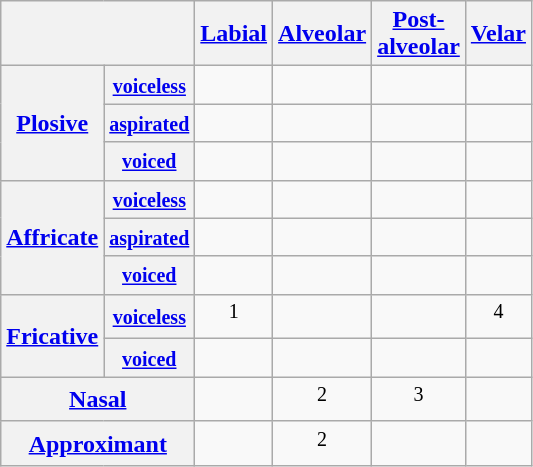<table class="wikitable" style="text-align:center">
<tr>
<th colspan="2"></th>
<th><a href='#'>Labial</a></th>
<th><a href='#'>Alveolar</a></th>
<th><a href='#'>Post-<br>alveolar</a></th>
<th><a href='#'>Velar</a></th>
</tr>
<tr>
<th rowspan="3"><a href='#'>Plosive</a></th>
<th><small><a href='#'>voiceless</a></small></th>
<td></td>
<td></td>
<td></td>
<td></td>
</tr>
<tr>
<th><small><a href='#'>aspirated</a></small></th>
<td></td>
<td></td>
<td></td>
<td></td>
</tr>
<tr>
<th><a href='#'><small>voiced</small></a></th>
<td></td>
<td></td>
<td></td>
<td></td>
</tr>
<tr>
<th rowspan="3"><a href='#'>Affricate</a></th>
<th><small><a href='#'>voiceless</a></small></th>
<td></td>
<td></td>
<td></td>
<td></td>
</tr>
<tr>
<th><small><a href='#'>aspirated</a></small></th>
<td></td>
<td></td>
<td></td>
<td></td>
</tr>
<tr>
<th><a href='#'><small>voiced</small></a></th>
<td></td>
<td></td>
<td></td>
<td></td>
</tr>
<tr>
<th rowspan="2"><a href='#'>Fricative</a></th>
<th><small><a href='#'>voiceless</a></small></th>
<td><sup>1</sup></td>
<td></td>
<td></td>
<td><sup>4</sup></td>
</tr>
<tr>
<th><a href='#'><small>voiced</small></a></th>
<td></td>
<td></td>
<td></td>
<td></td>
</tr>
<tr>
<th colspan="2"><a href='#'>Nasal</a></th>
<td></td>
<td><sup>2</sup></td>
<td><sup>3</sup></td>
<td></td>
</tr>
<tr>
<th colspan="2"><a href='#'>Approximant</a></th>
<td></td>
<td><sup>2</sup></td>
<td></td>
<td></td>
</tr>
</table>
